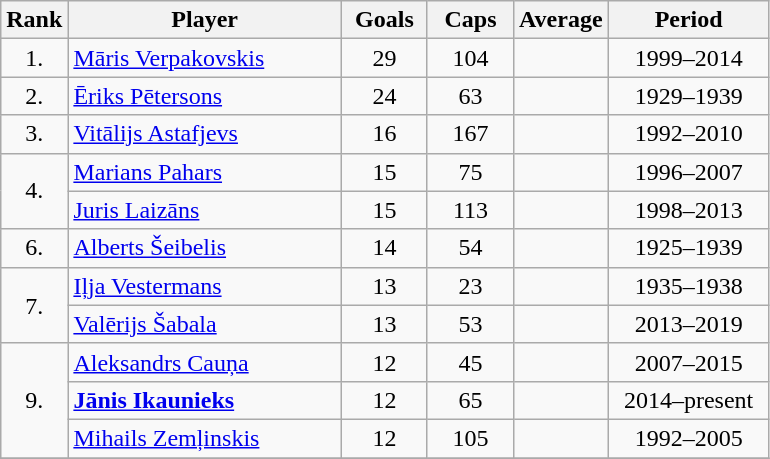<table class="wikitable sortable" style="font-size:100%; text-align:center;">
<tr>
<th width=30px>Rank</th>
<th width=175px>Player</th>
<th width=50px>Goals</th>
<th width=50px>Caps</th>
<th width=50px>Average</th>
<th width=100px>Period</th>
</tr>
<tr>
<td>1.</td>
<td style="text-align:left;"><a href='#'>Māris Verpakovskis</a></td>
<td>29</td>
<td>104</td>
<td></td>
<td>1999–2014</td>
</tr>
<tr>
<td>2.</td>
<td style="text-align:left;"><a href='#'>Ēriks Pētersons</a></td>
<td>24</td>
<td>63</td>
<td></td>
<td>1929–1939</td>
</tr>
<tr>
<td>3.</td>
<td style="text-align:left;"><a href='#'>Vitālijs Astafjevs</a></td>
<td>16</td>
<td>167</td>
<td></td>
<td>1992–2010</td>
</tr>
<tr>
<td rowspan=2>4.</td>
<td style="text-align:left;"><a href='#'>Marians Pahars</a></td>
<td>15</td>
<td>75</td>
<td></td>
<td>1996–2007</td>
</tr>
<tr>
<td style="text-align:left;"><a href='#'>Juris Laizāns</a></td>
<td>15</td>
<td>113</td>
<td></td>
<td>1998–2013</td>
</tr>
<tr>
<td>6.</td>
<td style="text-align:left;"><a href='#'>Alberts Šeibelis</a></td>
<td>14</td>
<td>54</td>
<td></td>
<td>1925–1939</td>
</tr>
<tr>
<td rowspan=2>7.</td>
<td style="text-align:left;"><a href='#'>Iļja Vestermans</a></td>
<td>13</td>
<td>23</td>
<td></td>
<td>1935–1938</td>
</tr>
<tr>
<td style="text-align:left;"><a href='#'>Valērijs Šabala</a></td>
<td>13</td>
<td>53</td>
<td></td>
<td>2013–2019</td>
</tr>
<tr>
<td rowspan=3>9.</td>
<td style="text-align:left;"><a href='#'>Aleksandrs Cauņa</a></td>
<td>12</td>
<td>45</td>
<td></td>
<td>2007–2015</td>
</tr>
<tr>
<td style="text-align:left;"><strong><a href='#'>Jānis Ikaunieks</a></strong></td>
<td>12</td>
<td>65</td>
<td></td>
<td>2014–present</td>
</tr>
<tr>
<td style="text-align:left;"><a href='#'>Mihails Zemļinskis</a></td>
<td>12</td>
<td>105</td>
<td></td>
<td>1992–2005</td>
</tr>
<tr>
</tr>
</table>
